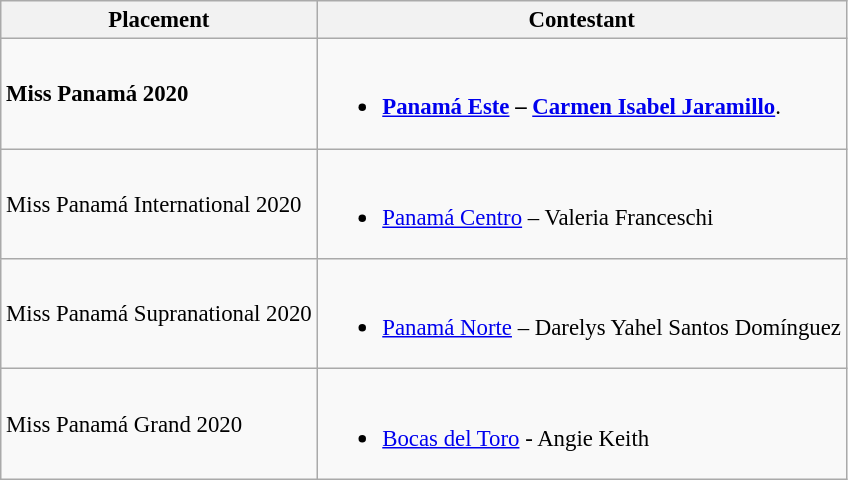<table class="wikitable " style="font-size: 95%;">
<tr>
<th>Placement</th>
<th>Contestant</th>
</tr>
<tr>
<td><strong>Miss Panamá 2020</strong></td>
<td><br><ul><li><strong><a href='#'>Panamá Este</a> – <a href='#'>Carmen Isabel Jaramillo</a></strong>.</li></ul></td>
</tr>
<tr>
<td>Miss Panamá International 2020</td>
<td><br><ul><li><a href='#'>Panamá Centro</a> –  Valeria Franceschi</li></ul></td>
</tr>
<tr>
<td>Miss Panamá Supranational 2020</td>
<td><br><ul><li><a href='#'>Panamá Norte</a> – Darelys Yahel Santos Domínguez</li></ul></td>
</tr>
<tr>
<td>Miss Panamá Grand 2020</td>
<td><br><ul><li><a href='#'>Bocas del Toro</a> - Angie Keith</li></ul></td>
</tr>
</table>
